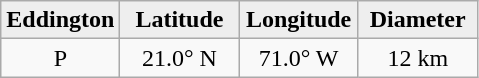<table class="wikitable">
<tr>
<th width="25%" style="background:#eeeeee;">Eddington</th>
<th width="25%" style="background:#eeeeee;">Latitude</th>
<th width="25%" style="background:#eeeeee;">Longitude</th>
<th width="25%" style="background:#eeeeee;">Diameter</th>
</tr>
<tr>
<td align="center">P</td>
<td align="center">21.0° N</td>
<td align="center">71.0° W</td>
<td align="center">12 km</td>
</tr>
</table>
